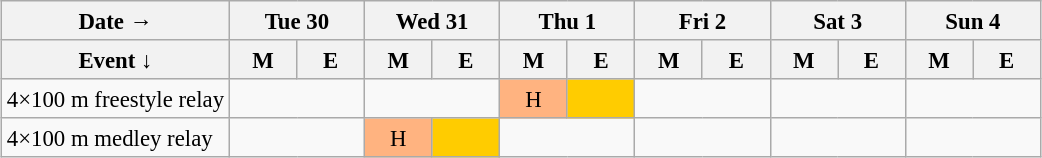<table class="wikitable" style="margin:0.5em auto; font-size:95%; line-height:1.25em;">
<tr style="text-align:center;">
<th>Date →</th>
<th colspan="2">Tue 30</th>
<th colspan="2">Wed 31</th>
<th colspan="2">Thu 1</th>
<th colspan="2">Fri 2</th>
<th colspan="2">Sat 3</th>
<th colspan="2">Sun 4</th>
</tr>
<tr>
<th>Event   ↓</th>
<th style="width:2.5em;">M</th>
<th style="width:2.5em;">E</th>
<th style="width:2.5em;">M</th>
<th style="width:2.5em;">E</th>
<th style="width:2.5em;">M</th>
<th style="width:2.5em;">E</th>
<th style="width:2.5em;">M</th>
<th style="width:2.5em;">E</th>
<th style="width:2.5em;">M</th>
<th style="width:2.5em;">E</th>
<th style="width:2.5em;">M</th>
<th style="width:2.5em;">E</th>
</tr>
<tr style="text-align:center;">
<td style="text-align:left;">4×100 m freestyle relay</td>
<td colspan="2"></td>
<td colspan="2"></td>
<td style="background-color:#ffb380;">H</td>
<td style="background-color:#ffcc00;"></td>
<td colspan="2"></td>
<td colspan="2"></td>
<td colspan="2"></td>
</tr>
<tr style="text-align:center;">
<td style="text-align:left;">4×100 m medley relay</td>
<td colspan="2"></td>
<td style="background-color:#ffb380;">H</td>
<td style="background-color:#ffcc00;"></td>
<td colspan="2"></td>
<td colspan="2"></td>
<td colspan="2"></td>
<td colspan="2"></td>
</tr>
</table>
